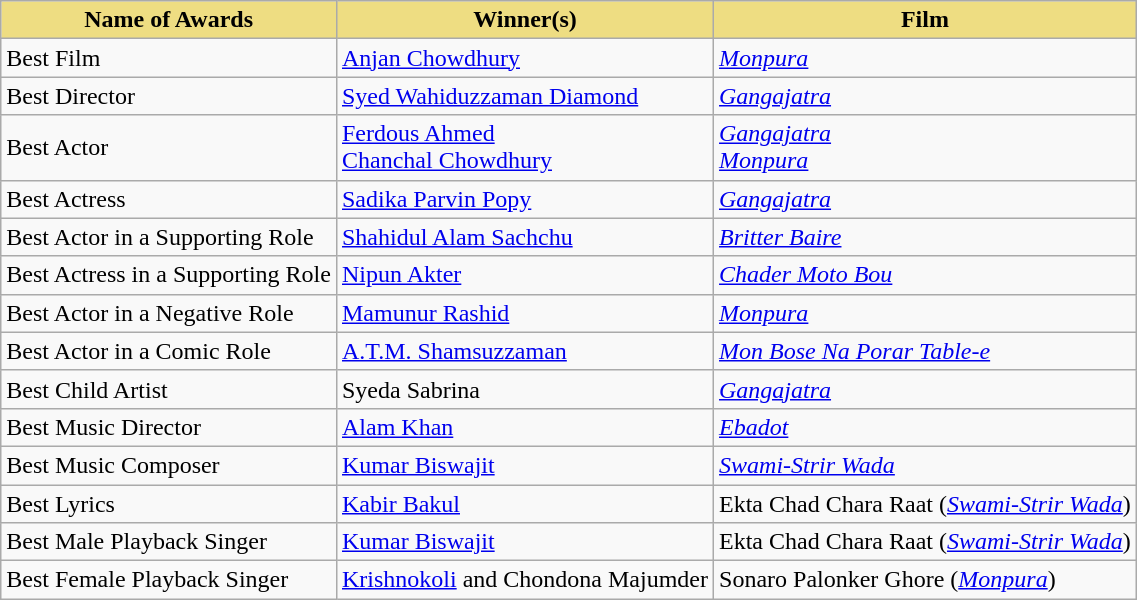<table class="wikitable sortable collapsible">
<tr>
<th style="background:#EEDD82;">Name of Awards</th>
<th style="background:#EEDD82;">Winner(s)</th>
<th style="background:#EEDD82;">Film</th>
</tr>
<tr>
<td>Best Film</td>
<td><a href='#'>Anjan Chowdhury</a></td>
<td><em><a href='#'>Monpura</a></em></td>
</tr>
<tr>
<td>Best Director</td>
<td><a href='#'>Syed Wahiduzzaman Diamond</a></td>
<td><em><a href='#'>Gangajatra</a></em></td>
</tr>
<tr>
<td>Best Actor</td>
<td><a href='#'>Ferdous Ahmed</a><br><a href='#'>Chanchal Chowdhury</a></td>
<td><em><a href='#'>Gangajatra</a></em><br><em><a href='#'>Monpura</a></em></td>
</tr>
<tr>
<td>Best Actress</td>
<td><a href='#'>Sadika Parvin Popy</a></td>
<td><em><a href='#'>Gangajatra</a></em></td>
</tr>
<tr>
<td>Best Actor in a Supporting Role</td>
<td><a href='#'>Shahidul Alam Sachchu</a></td>
<td><em><a href='#'>Britter Baire</a></em></td>
</tr>
<tr>
<td>Best Actress in a Supporting Role</td>
<td><a href='#'>Nipun Akter</a></td>
<td><em><a href='#'>Chader Moto Bou</a></em></td>
</tr>
<tr>
<td>Best Actor in a Negative Role</td>
<td><a href='#'>Mamunur Rashid</a></td>
<td><em><a href='#'>Monpura</a></em></td>
</tr>
<tr>
<td>Best Actor in a Comic Role</td>
<td><a href='#'>A.T.M. Shamsuzzaman</a></td>
<td><em><a href='#'>Mon Bose Na Porar Table-e</a></em></td>
</tr>
<tr>
<td>Best Child Artist</td>
<td>Syeda Sabrina</td>
<td><em><a href='#'>Gangajatra</a></em></td>
</tr>
<tr>
<td>Best Music Director</td>
<td><a href='#'>Alam Khan</a></td>
<td><em><a href='#'>Ebadot</a></em></td>
</tr>
<tr>
<td>Best Music Composer</td>
<td><a href='#'>Kumar Biswajit</a></td>
<td><em><a href='#'>Swami-Strir Wada</a></em></td>
</tr>
<tr>
<td>Best Lyrics</td>
<td><a href='#'>Kabir Bakul</a></td>
<td>Ekta Chad Chara Raat (<em><a href='#'>Swami-Strir Wada</a></em>)</td>
</tr>
<tr>
<td>Best Male Playback Singer</td>
<td><a href='#'>Kumar Biswajit</a></td>
<td>Ekta Chad Chara Raat (<em><a href='#'>Swami-Strir Wada</a></em>)</td>
</tr>
<tr>
<td>Best Female Playback Singer</td>
<td><a href='#'>Krishnokoli</a> and Chondona Majumder</td>
<td>Sonaro Palonker Ghore (<em><a href='#'>Monpura</a></em>)</td>
</tr>
</table>
